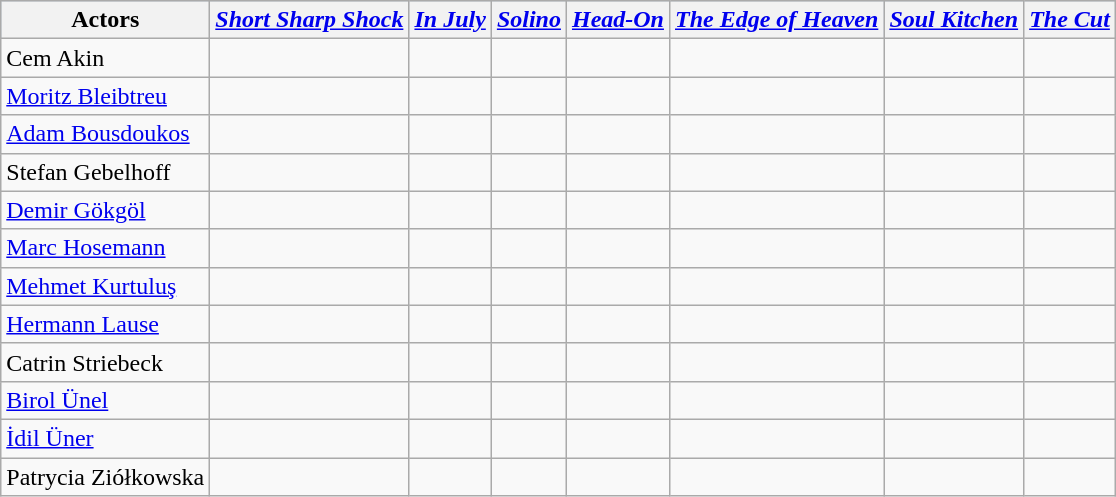<table class="wikitable">
<tr style="background:#b0c4de; text-align:center;">
<th>Actors</th>
<th><em><a href='#'>Short Sharp Shock</a></em></th>
<th><em><a href='#'>In July</a></em></th>
<th><em><a href='#'>Solino</a></em></th>
<th><em><a href='#'>Head-On</a></em></th>
<th><em><a href='#'>The Edge of Heaven</a></em></th>
<th><em><a href='#'>Soul Kitchen</a></em></th>
<th><em><a href='#'>The Cut</a></em></th>
</tr>
<tr>
<td>Cem Akin</td>
<td></td>
<td></td>
<td></td>
<td></td>
<td></td>
<td></td>
<td></td>
</tr>
<tr>
<td><a href='#'>Moritz Bleibtreu</a></td>
<td></td>
<td></td>
<td></td>
<td></td>
<td></td>
<td></td>
<td></td>
</tr>
<tr>
<td><a href='#'>Adam Bousdoukos</a></td>
<td></td>
<td></td>
<td></td>
<td></td>
<td></td>
<td></td>
<td></td>
</tr>
<tr>
<td>Stefan Gebelhoff</td>
<td></td>
<td></td>
<td></td>
<td></td>
<td></td>
<td></td>
<td></td>
</tr>
<tr>
<td><a href='#'>Demir Gökgöl</a></td>
<td></td>
<td></td>
<td></td>
<td></td>
<td></td>
<td></td>
<td></td>
</tr>
<tr>
<td><a href='#'>Marc Hosemann</a></td>
<td></td>
<td></td>
<td></td>
<td></td>
<td></td>
<td></td>
<td></td>
</tr>
<tr>
<td><a href='#'>Mehmet Kurtuluş</a></td>
<td></td>
<td></td>
<td></td>
<td></td>
<td></td>
<td></td>
<td></td>
</tr>
<tr>
<td><a href='#'>Hermann Lause</a></td>
<td></td>
<td></td>
<td></td>
<td></td>
<td></td>
<td></td>
<td></td>
</tr>
<tr>
<td>Catrin Striebeck</td>
<td></td>
<td></td>
<td></td>
<td></td>
<td></td>
<td></td>
<td></td>
</tr>
<tr>
<td><a href='#'>Birol Ünel</a></td>
<td></td>
<td></td>
<td></td>
<td></td>
<td></td>
<td></td>
<td></td>
</tr>
<tr>
<td><a href='#'>İdil Üner</a></td>
<td></td>
<td></td>
<td></td>
<td></td>
<td></td>
<td></td>
<td></td>
</tr>
<tr>
<td>Patrycia Ziółkowska</td>
<td></td>
<td></td>
<td></td>
<td></td>
<td></td>
<td></td>
<td></td>
</tr>
</table>
